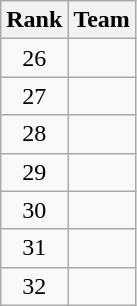<table class=wikitable>
<tr>
<th>Rank</th>
<th>Team</th>
</tr>
<tr>
<td align=center>26</td>
<td></td>
</tr>
<tr>
<td align=center>27</td>
<td></td>
</tr>
<tr>
<td align=center>28</td>
<td></td>
</tr>
<tr>
<td align=center>29</td>
<td></td>
</tr>
<tr>
<td align=center>30</td>
<td></td>
</tr>
<tr>
<td align=center>31</td>
<td></td>
</tr>
<tr>
<td align=center>32</td>
<td></td>
</tr>
</table>
